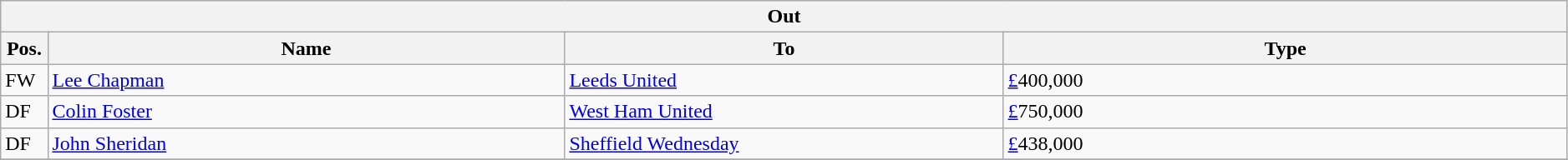<table class="wikitable" style="font-size:100%;width:99%;">
<tr>
<th colspan="4">Out</th>
</tr>
<tr>
<th width=3%>Pos.</th>
<th width=33%>Name</th>
<th width=28%>To</th>
<th width=36%>Type</th>
</tr>
<tr>
<td>FW</td>
<td><a href='#'>Lee Chapman</a></td>
<td><a href='#'>Leeds United</a></td>
<td><a href='#'>£</a>400,000</td>
</tr>
<tr>
<td>DF</td>
<td><a href='#'>Colin Foster</a></td>
<td><a href='#'>West Ham United</a></td>
<td><a href='#'>£</a>750,000</td>
</tr>
<tr>
<td>DF</td>
<td><a href='#'>John Sheridan</a></td>
<td><a href='#'>Sheffield Wednesday</a></td>
<td><a href='#'>£</a>438,000</td>
</tr>
<tr>
</tr>
</table>
